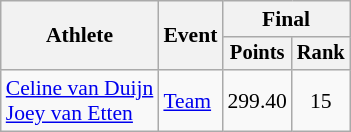<table class="wikitable" style="font-size:90%;">
<tr>
<th rowspan=2>Athlete</th>
<th rowspan=2>Event</th>
<th colspan=2>Final</th>
</tr>
<tr style="font-size:95%">
<th>Points</th>
<th>Rank</th>
</tr>
<tr align=center>
<td align=left><a href='#'>Celine van Duijn</a><br><a href='#'>Joey van Etten</a></td>
<td align=left><a href='#'>Team</a></td>
<td>299.40</td>
<td>15</td>
</tr>
</table>
